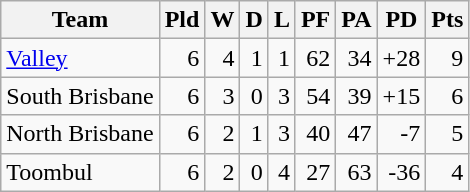<table class=wikitable style="text-align:right;">
<tr>
<th>Team</th>
<th>Pld</th>
<th>W</th>
<th>D</th>
<th>L</th>
<th>PF</th>
<th>PA</th>
<th>PD</th>
<th>Pts</th>
</tr>
<tr>
<td style="text-align:left;">  <a href='#'>Valley</a></td>
<td>6</td>
<td>4</td>
<td>1</td>
<td>1</td>
<td>62</td>
<td>34</td>
<td>+28</td>
<td>9</td>
</tr>
<tr>
<td style="text-align:left;"> South Brisbane</td>
<td>6</td>
<td>3</td>
<td>0</td>
<td>3</td>
<td>54</td>
<td>39</td>
<td>+15</td>
<td>6</td>
</tr>
<tr>
<td style="text-align:left;">    North Brisbane</td>
<td>6</td>
<td>2</td>
<td>1</td>
<td>3</td>
<td>40</td>
<td>47</td>
<td>-7</td>
<td>5</td>
</tr>
<tr>
<td style="text-align:left;"> Toombul</td>
<td>6</td>
<td>2</td>
<td>0</td>
<td>4</td>
<td>27</td>
<td>63</td>
<td>-36</td>
<td>4</td>
</tr>
</table>
